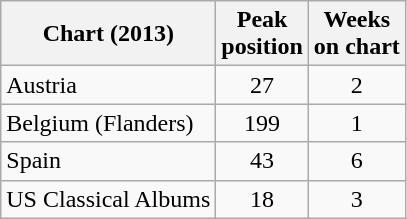<table class="wikitable sortable">
<tr>
<th align="left">Chart (2013)</th>
<th align="center">Peak<br>position</th>
<th align="center">Weeks<br> on chart</th>
</tr>
<tr>
<td align="left">Austria</td>
<td align="center">27</td>
<td align="center">2</td>
</tr>
<tr>
<td align="left">Belgium (Flanders)</td>
<td align="center">199</td>
<td align="center">1</td>
</tr>
<tr>
<td align="left">Spain</td>
<td align="center">43</td>
<td align="center">6</td>
</tr>
<tr>
<td align="left">US Classical Albums</td>
<td align="center">18</td>
<td align="center">3</td>
</tr>
</table>
